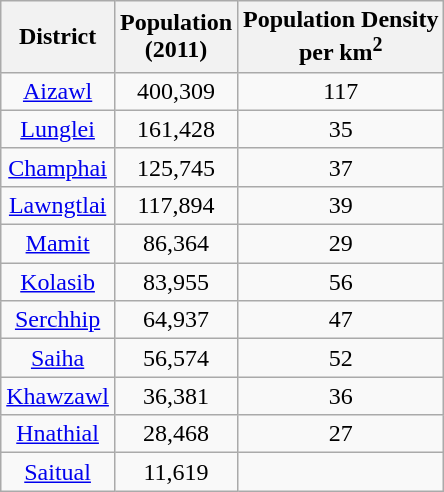<table class="wikitable floatleft" style="text-align: center;">
<tr>
<th>District</th>
<th>Population<br>(2011)</th>
<th>Population Density<br>per km<sup>2</sup></th>
</tr>
<tr>
<td><a href='#'>Aizawl</a></td>
<td>400,309</td>
<td>117</td>
</tr>
<tr>
<td><a href='#'>Lunglei</a></td>
<td>161,428</td>
<td>35</td>
</tr>
<tr>
<td><a href='#'>Champhai</a></td>
<td>125,745</td>
<td>37</td>
</tr>
<tr>
<td><a href='#'>Lawngtlai</a></td>
<td>117,894</td>
<td>39</td>
</tr>
<tr>
<td><a href='#'>Mamit</a></td>
<td>86,364</td>
<td>29</td>
</tr>
<tr>
<td><a href='#'>Kolasib</a></td>
<td>83,955</td>
<td>56</td>
</tr>
<tr>
<td><a href='#'>Serchhip</a></td>
<td>64,937</td>
<td>47</td>
</tr>
<tr>
<td><a href='#'>Saiha</a></td>
<td>56,574</td>
<td>52</td>
</tr>
<tr>
<td><a href='#'>Khawzawl</a></td>
<td>36,381</td>
<td>36</td>
</tr>
<tr>
<td><a href='#'>Hnathial</a></td>
<td>28,468</td>
<td>27</td>
</tr>
<tr>
<td><a href='#'>Saitual</a></td>
<td>11,619</td>
<td></td>
</tr>
</table>
